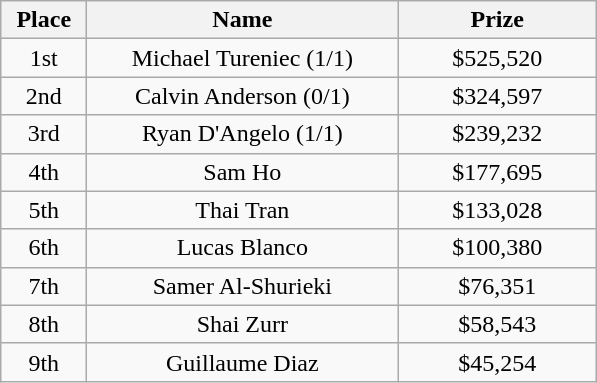<table class="wikitable">
<tr>
<th width="50">Place</th>
<th width="200">Name</th>
<th width="125">Prize</th>
</tr>
<tr>
<td align = "center">1st</td>
<td align = "center">Michael Tureniec (1/1)</td>
<td align = "center">$525,520</td>
</tr>
<tr>
<td align = "center">2nd</td>
<td align = "center">Calvin Anderson (0/1)</td>
<td align = "center">$324,597</td>
</tr>
<tr>
<td align = "center">3rd</td>
<td align = "center">Ryan D'Angelo (1/1)</td>
<td align = "center">$239,232</td>
</tr>
<tr>
<td align = "center">4th</td>
<td align = "center">Sam Ho</td>
<td align = "center">$177,695</td>
</tr>
<tr>
<td align = "center">5th</td>
<td align = "center">Thai Tran</td>
<td align = "center">$133,028</td>
</tr>
<tr>
<td align = "center">6th</td>
<td align = "center">Lucas Blanco</td>
<td align = "center">$100,380</td>
</tr>
<tr>
<td align = "center">7th</td>
<td align = "center">Samer Al-Shurieki</td>
<td align = "center">$76,351</td>
</tr>
<tr>
<td align = "center">8th</td>
<td align = "center">Shai Zurr</td>
<td align = "center">$58,543</td>
</tr>
<tr>
<td align = "center">9th</td>
<td align = "center">Guillaume Diaz</td>
<td align = "center">$45,254</td>
</tr>
</table>
